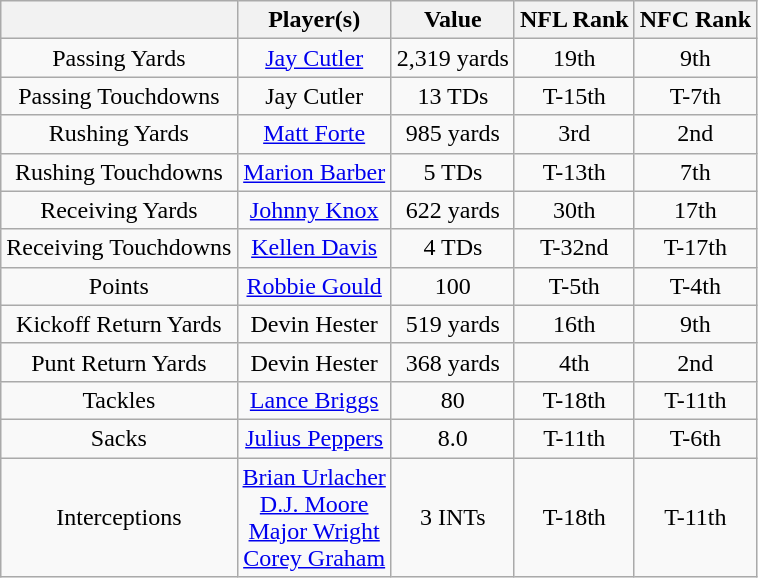<table class="wikitable">
<tr>
<th></th>
<th>Player(s)</th>
<th>Value</th>
<th>NFL Rank</th>
<th>NFC Rank</th>
</tr>
<tr style="background:#ffddoo; text-align:center;">
<td>Passing Yards</td>
<td><a href='#'>Jay Cutler</a></td>
<td>2,319 yards</td>
<td>19th</td>
<td>9th</td>
</tr>
<tr style="background:#ffddoo; text-align:center;">
<td>Passing Touchdowns</td>
<td>Jay Cutler</td>
<td>13 TDs</td>
<td>T-15th</td>
<td>T-7th</td>
</tr>
<tr style="background:#ffddoo; text-align:center;">
<td>Rushing Yards</td>
<td><a href='#'>Matt Forte</a></td>
<td>985 yards</td>
<td>3rd</td>
<td>2nd</td>
</tr>
<tr style="background:#ffddoo; text-align:center;">
<td>Rushing Touchdowns</td>
<td><a href='#'>Marion Barber</a></td>
<td>5 TDs</td>
<td>T-13th</td>
<td>7th</td>
</tr>
<tr style="background:#ffddoo; text-align:center;">
<td>Receiving Yards</td>
<td><a href='#'>Johnny Knox</a></td>
<td>622 yards</td>
<td>30th</td>
<td>17th</td>
</tr>
<tr style="background:#ffddoo; text-align:center;">
<td>Receiving Touchdowns</td>
<td><a href='#'>Kellen Davis</a></td>
<td>4 TDs</td>
<td>T-32nd</td>
<td>T-17th</td>
</tr>
<tr style="background:#ffddoo; text-align:center;">
<td>Points</td>
<td><a href='#'>Robbie Gould</a></td>
<td>100</td>
<td>T-5th</td>
<td>T-4th</td>
</tr>
<tr style="background:#ffddoo; text-align:center;">
<td>Kickoff Return Yards</td>
<td>Devin Hester</td>
<td>519 yards</td>
<td>16th</td>
<td>9th</td>
</tr>
<tr style="background:#ffddoo; text-align:center;">
<td>Punt Return Yards</td>
<td>Devin Hester</td>
<td>368 yards</td>
<td>4th</td>
<td>2nd</td>
</tr>
<tr style="background:#ffddoo; text-align:center;">
<td>Tackles</td>
<td><a href='#'>Lance Briggs</a></td>
<td>80</td>
<td>T-18th</td>
<td>T-11th</td>
</tr>
<tr style="background:#ffddoo; text-align:center;">
<td>Sacks</td>
<td><a href='#'>Julius Peppers</a></td>
<td>8.0</td>
<td>T-11th</td>
<td>T-6th</td>
</tr>
<tr style="background:#ffddoo; text-align:center;">
<td>Interceptions</td>
<td><a href='#'>Brian Urlacher</a><br><a href='#'>D.J. Moore</a><br><a href='#'>Major Wright</a><br><a href='#'>Corey Graham</a></td>
<td>3 INTs</td>
<td>T-18th</td>
<td>T-11th</td>
</tr>
</table>
